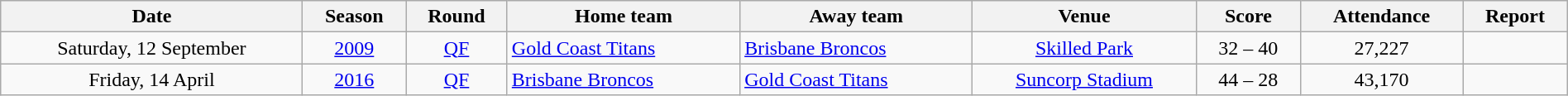<table class="wikitable" style="text-align:center;" width="100%">
<tr>
<th>Date</th>
<th>Season</th>
<th>Round</th>
<th>Home team</th>
<th>Away team</th>
<th>Venue</th>
<th>Score</th>
<th>Attendance</th>
<th>Report</th>
</tr>
<tr>
<td>Saturday, 12 September</td>
<td><a href='#'>2009</a></td>
<td><a href='#'>QF</a></td>
<td style="text-align:left;"> <a href='#'>Gold Coast Titans</a></td>
<td style="text-align:left;"> <a href='#'>Brisbane Broncos</a></td>
<td><a href='#'>Skilled Park</a></td>
<td>32 – 40</td>
<td>27,227</td>
<td></td>
</tr>
<tr>
<td>Friday, 14 April</td>
<td><a href='#'>2016</a></td>
<td><a href='#'>QF</a></td>
<td style="text-align:left;"> <a href='#'>Brisbane Broncos</a></td>
<td style="text-align:left;"> <a href='#'>Gold Coast Titans</a></td>
<td><a href='#'>Suncorp Stadium</a></td>
<td>44 – 28</td>
<td>43,170</td>
<td></td>
</tr>
</table>
